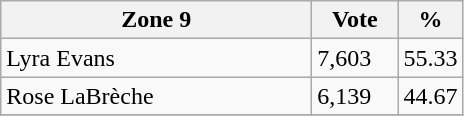<table class="wikitable">
<tr>
<th bgcolor="#DDDDFF" width="200px">Zone 9</th>
<th bgcolor="#DDDDFF" width="50px">Vote</th>
<th bgcolor="#DDDDFF" width="30px">%</th>
</tr>
<tr>
<td>Lyra Evans</td>
<td>7,603</td>
<td>55.33</td>
</tr>
<tr>
<td>Rose LaBrèche</td>
<td>6,139</td>
<td>44.67</td>
</tr>
<tr>
</tr>
</table>
